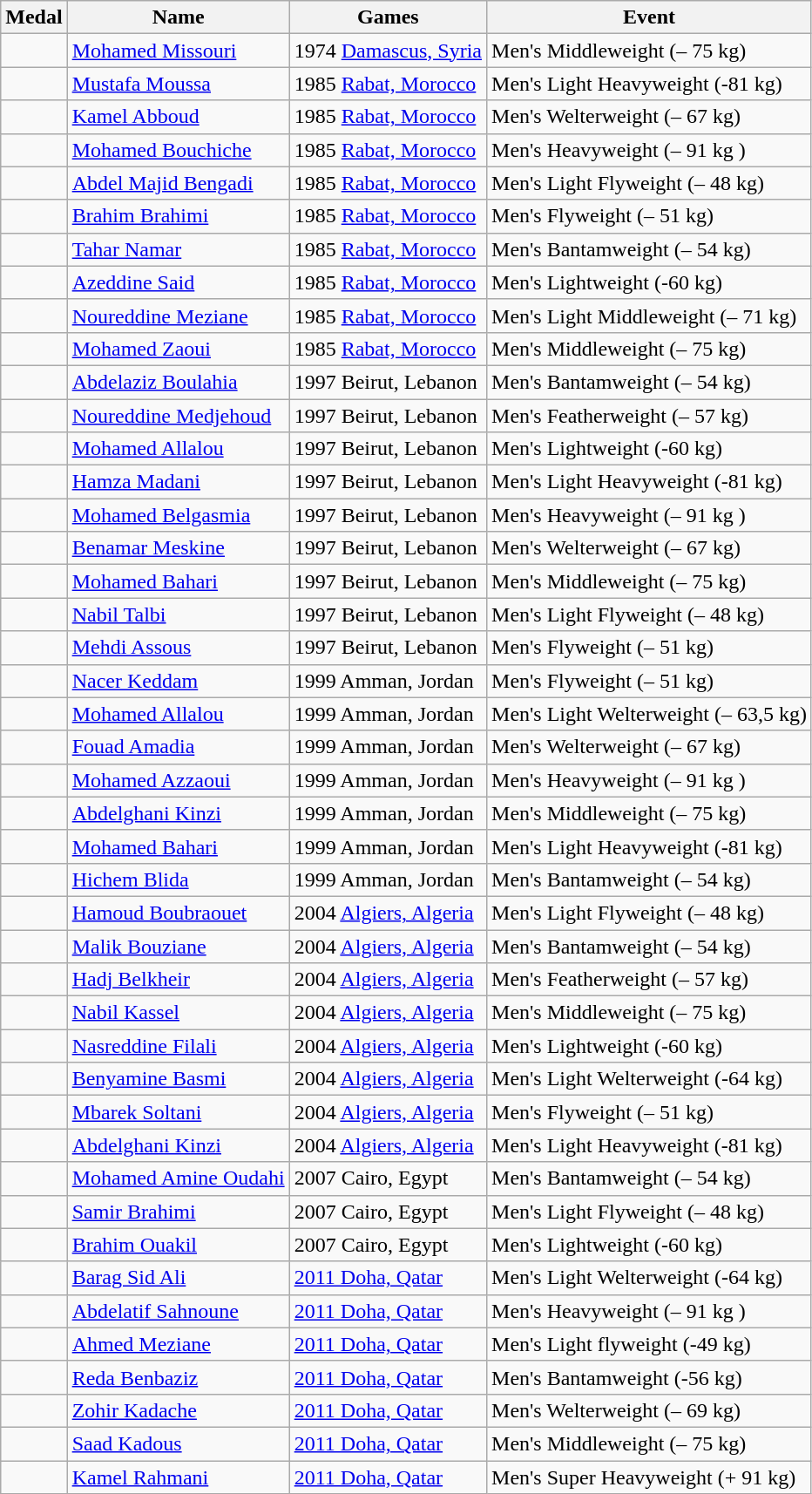<table class="wikitable sortable">
<tr>
<th>Medal</th>
<th>Name</th>
<th>Games</th>
<th>Event</th>
</tr>
<tr>
<td></td>
<td><a href='#'>Mohamed Missouri</a></td>
<td>1974 <a href='#'>Damascus, Syria</a></td>
<td>Men's Middleweight (– 75 kg)</td>
</tr>
<tr>
<td></td>
<td><a href='#'>Mustafa Moussa</a></td>
<td>1985 <a href='#'>Rabat, Morocco</a></td>
<td>Men's Light Heavyweight (-81 kg)</td>
</tr>
<tr>
<td></td>
<td><a href='#'>Kamel Abboud</a></td>
<td>1985 <a href='#'>Rabat, Morocco</a></td>
<td>Men's Welterweight (– 67 kg)</td>
</tr>
<tr>
<td></td>
<td><a href='#'>Mohamed Bouchiche</a></td>
<td>1985 <a href='#'>Rabat, Morocco</a></td>
<td>Men's Heavyweight (– 91 kg )</td>
</tr>
<tr>
<td></td>
<td><a href='#'>Abdel Majid Bengadi</a></td>
<td>1985 <a href='#'>Rabat, Morocco</a></td>
<td>Men's Light Flyweight (– 48 kg)</td>
</tr>
<tr>
<td></td>
<td><a href='#'>Brahim Brahimi</a></td>
<td>1985 <a href='#'>Rabat, Morocco</a></td>
<td>Men's Flyweight (– 51 kg)</td>
</tr>
<tr>
<td></td>
<td><a href='#'>Tahar Namar</a></td>
<td>1985 <a href='#'>Rabat, Morocco</a></td>
<td>Men's Bantamweight (– 54 kg)</td>
</tr>
<tr>
<td></td>
<td><a href='#'>Azeddine Said</a></td>
<td>1985 <a href='#'>Rabat, Morocco</a></td>
<td>Men's Lightweight (-60 kg)</td>
</tr>
<tr>
<td></td>
<td><a href='#'>Noureddine Meziane</a></td>
<td>1985 <a href='#'>Rabat, Morocco</a></td>
<td>Men's Light Middleweight (– 71 kg)</td>
</tr>
<tr>
<td></td>
<td><a href='#'>Mohamed Zaoui</a></td>
<td>1985 <a href='#'>Rabat, Morocco</a></td>
<td>Men's Middleweight (– 75 kg)</td>
</tr>
<tr>
<td></td>
<td><a href='#'>Abdelaziz Boulahia</a></td>
<td>1997 Beirut, Lebanon</td>
<td>Men's Bantamweight (– 54 kg)</td>
</tr>
<tr>
<td></td>
<td><a href='#'>Noureddine Medjehoud</a></td>
<td>1997 Beirut, Lebanon</td>
<td>Men's Featherweight (– 57 kg)</td>
</tr>
<tr>
<td></td>
<td><a href='#'>Mohamed Allalou</a></td>
<td>1997 Beirut, Lebanon</td>
<td>Men's Lightweight (-60 kg)</td>
</tr>
<tr>
<td></td>
<td><a href='#'>Hamza Madani</a></td>
<td>1997 Beirut, Lebanon</td>
<td>Men's Light Heavyweight (-81 kg)</td>
</tr>
<tr>
<td></td>
<td><a href='#'>Mohamed Belgasmia</a></td>
<td>1997 Beirut, Lebanon</td>
<td>Men's Heavyweight (– 91 kg )</td>
</tr>
<tr>
<td></td>
<td><a href='#'>Benamar Meskine</a></td>
<td>1997 Beirut, Lebanon</td>
<td>Men's Welterweight (– 67 kg)</td>
</tr>
<tr>
<td></td>
<td><a href='#'>Mohamed Bahari</a></td>
<td>1997 Beirut, Lebanon</td>
<td>Men's Middleweight (– 75 kg)</td>
</tr>
<tr>
<td></td>
<td><a href='#'>Nabil Talbi</a></td>
<td>1997 Beirut, Lebanon</td>
<td>Men's Light Flyweight (– 48 kg)</td>
</tr>
<tr>
<td></td>
<td><a href='#'>Mehdi Assous</a></td>
<td>1997 Beirut, Lebanon</td>
<td>Men's Flyweight (– 51 kg)</td>
</tr>
<tr>
<td></td>
<td><a href='#'>Nacer Keddam</a></td>
<td>1999 Amman, Jordan</td>
<td>Men's Flyweight (– 51 kg)</td>
</tr>
<tr>
<td></td>
<td><a href='#'>Mohamed Allalou</a></td>
<td>1999 Amman, Jordan</td>
<td>Men's Light Welterweight (– 63,5 kg)</td>
</tr>
<tr>
<td></td>
<td><a href='#'>Fouad Amadia</a></td>
<td>1999 Amman, Jordan</td>
<td>Men's Welterweight (– 67 kg)</td>
</tr>
<tr>
<td></td>
<td><a href='#'>Mohamed Azzaoui</a></td>
<td>1999 Amman, Jordan</td>
<td>Men's Heavyweight (– 91 kg )</td>
</tr>
<tr>
<td></td>
<td><a href='#'>Abdelghani Kinzi</a></td>
<td>1999 Amman, Jordan</td>
<td>Men's Middleweight (– 75 kg)</td>
</tr>
<tr>
<td></td>
<td><a href='#'>Mohamed Bahari</a></td>
<td>1999 Amman, Jordan</td>
<td>Men's Light Heavyweight (-81 kg)</td>
</tr>
<tr>
<td></td>
<td><a href='#'>Hichem Blida</a></td>
<td>1999 Amman, Jordan</td>
<td>Men's Bantamweight (– 54 kg)</td>
</tr>
<tr>
<td></td>
<td><a href='#'>Hamoud Boubraouet</a></td>
<td> 2004 <a href='#'>Algiers, Algeria</a></td>
<td>Men's Light Flyweight (– 48 kg)</td>
</tr>
<tr>
<td></td>
<td><a href='#'>Malik Bouziane</a></td>
<td> 2004 <a href='#'>Algiers, Algeria</a></td>
<td>Men's Bantamweight (– 54 kg)</td>
</tr>
<tr>
<td></td>
<td><a href='#'>Hadj Belkheir</a></td>
<td> 2004 <a href='#'>Algiers, Algeria</a></td>
<td>Men's Featherweight (– 57 kg)</td>
</tr>
<tr>
<td></td>
<td><a href='#'>Nabil Kassel</a></td>
<td> 2004 <a href='#'>Algiers, Algeria</a></td>
<td>Men's Middleweight (– 75 kg)</td>
</tr>
<tr>
<td></td>
<td><a href='#'>Nasreddine Filali</a></td>
<td> 2004 <a href='#'>Algiers, Algeria</a></td>
<td>Men's Lightweight (-60 kg)</td>
</tr>
<tr>
<td></td>
<td><a href='#'>Benyamine Basmi</a></td>
<td> 2004 <a href='#'>Algiers, Algeria</a></td>
<td>Men's Light Welterweight (-64 kg)</td>
</tr>
<tr>
<td></td>
<td><a href='#'>Mbarek Soltani</a></td>
<td> 2004 <a href='#'>Algiers, Algeria</a></td>
<td>Men's Flyweight (– 51 kg)</td>
</tr>
<tr>
<td></td>
<td><a href='#'>Abdelghani Kinzi</a></td>
<td> 2004 <a href='#'>Algiers, Algeria</a></td>
<td>Men's Light Heavyweight (-81 kg)</td>
</tr>
<tr>
<td></td>
<td><a href='#'>Mohamed Amine Oudahi</a></td>
<td> 2007 Cairo, Egypt</td>
<td>Men's Bantamweight (– 54 kg)</td>
</tr>
<tr>
<td></td>
<td><a href='#'>Samir Brahimi</a></td>
<td> 2007 Cairo, Egypt</td>
<td>Men's Light Flyweight (– 48 kg)</td>
</tr>
<tr>
<td></td>
<td><a href='#'>Brahim Ouakil</a></td>
<td> 2007 Cairo, Egypt</td>
<td>Men's Lightweight (-60 kg)</td>
</tr>
<tr>
<td></td>
<td><a href='#'>Barag Sid Ali</a></td>
<td> <a href='#'>2011 Doha, Qatar</a></td>
<td>Men's Light Welterweight (-64 kg)</td>
</tr>
<tr>
<td></td>
<td><a href='#'>Abdelatif Sahnoune</a></td>
<td> <a href='#'>2011 Doha, Qatar</a></td>
<td>Men's Heavyweight (– 91 kg )</td>
</tr>
<tr>
<td></td>
<td><a href='#'>Ahmed Meziane</a></td>
<td> <a href='#'>2011 Doha, Qatar</a></td>
<td>Men's Light flyweight  (-49 kg)</td>
</tr>
<tr>
<td></td>
<td><a href='#'>Reda Benbaziz</a></td>
<td> <a href='#'>2011 Doha, Qatar</a></td>
<td>Men's Bantamweight  (-56 kg)</td>
</tr>
<tr>
<td></td>
<td><a href='#'>Zohir Kadache</a></td>
<td> <a href='#'>2011 Doha, Qatar</a></td>
<td>Men's Welterweight (– 69 kg)</td>
</tr>
<tr>
<td></td>
<td><a href='#'>Saad Kadous</a></td>
<td> <a href='#'>2011 Doha, Qatar</a></td>
<td>Men's Middleweight (– 75 kg)</td>
</tr>
<tr>
<td></td>
<td><a href='#'>Kamel Rahmani</a></td>
<td> <a href='#'>2011 Doha, Qatar</a></td>
<td>Men's Super Heavyweight (+ 91 kg)</td>
</tr>
</table>
